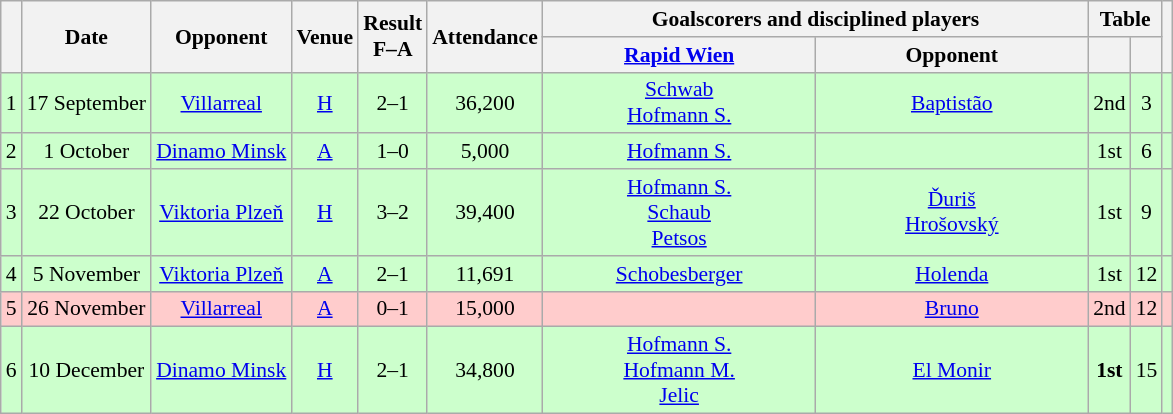<table class="wikitable" style="text-align:center; font-size:90%">
<tr>
<th rowspan="2"></th>
<th rowspan="2">Date</th>
<th rowspan="2">Opponent</th>
<th rowspan="2">Venue</th>
<th rowspan="2">Result<br>F–A</th>
<th rowspan="2">Attendance</th>
<th colspan="2">Goalscorers and disciplined players</th>
<th colspan="2">Table</th>
<th rowspan="2"></th>
</tr>
<tr>
<th style="width:175px"><a href='#'>Rapid Wien</a></th>
<th style="width:175px">Opponent</th>
<th></th>
<th></th>
</tr>
<tr style="background:#cfc">
<td>1</td>
<td>17 September</td>
<td><a href='#'>Villarreal</a> </td>
<td><a href='#'>H</a></td>
<td>2–1</td>
<td>36,200</td>
<td><a href='#'>Schwab</a>  <br> <a href='#'>Hofmann S.</a> </td>
<td><a href='#'>Baptistão</a> </td>
<td>2nd</td>
<td>3</td>
<td></td>
</tr>
<tr style="background:#cfc">
<td>2</td>
<td>1 October</td>
<td><a href='#'>Dinamo Minsk</a> </td>
<td><a href='#'>A</a></td>
<td>1–0</td>
<td>5,000</td>
<td><a href='#'>Hofmann S.</a> </td>
<td></td>
<td>1st</td>
<td>6</td>
<td></td>
</tr>
<tr style="background:#cfc">
<td>3</td>
<td>22 October</td>
<td><a href='#'>Viktoria Plzeň</a> </td>
<td><a href='#'>H</a></td>
<td>3–2</td>
<td>39,400</td>
<td><a href='#'>Hofmann S.</a>  <br> <a href='#'>Schaub</a>  <br> <a href='#'>Petsos</a> </td>
<td><a href='#'>Ďuriš</a>  <br> <a href='#'>Hrošovský</a> </td>
<td>1st</td>
<td>9</td>
<td></td>
</tr>
<tr style="background:#cfc">
<td>4</td>
<td>5 November</td>
<td><a href='#'>Viktoria Plzeň</a> </td>
<td><a href='#'>A</a></td>
<td>2–1</td>
<td>11,691</td>
<td><a href='#'>Schobesberger</a>  </td>
<td><a href='#'>Holenda</a> </td>
<td>1st</td>
<td>12</td>
<td></td>
</tr>
<tr style="background:#fcc">
<td>5</td>
<td>26 November</td>
<td><a href='#'>Villarreal</a> </td>
<td><a href='#'>A</a></td>
<td>0–1</td>
<td>15,000</td>
<td></td>
<td><a href='#'>Bruno</a> </td>
<td>2nd</td>
<td>12</td>
<td></td>
</tr>
<tr style="background:#cfc">
<td>6</td>
<td>10 December</td>
<td><a href='#'>Dinamo Minsk</a> </td>
<td><a href='#'>H</a></td>
<td>2–1</td>
<td>34,800</td>
<td><a href='#'>Hofmann S.</a>  <br> <a href='#'>Hofmann M.</a>  <br> <a href='#'>Jelic</a> </td>
<td><a href='#'>El Monir</a> </td>
<td><strong>1st</strong></td>
<td>15</td>
<td></td>
</tr>
</table>
